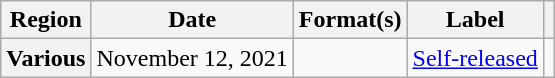<table class="wikitable plainrowheaders">
<tr>
<th scope="col">Region</th>
<th scope="col">Date</th>
<th scope="col">Format(s)</th>
<th scope="col">Label</th>
<th scope="col"></th>
</tr>
<tr>
<th scope="row">Various</th>
<td>November 12, 2021</td>
<td></td>
<td><a href='#'>Self-released</a></td>
<td style="text-align:center;"></td>
</tr>
</table>
